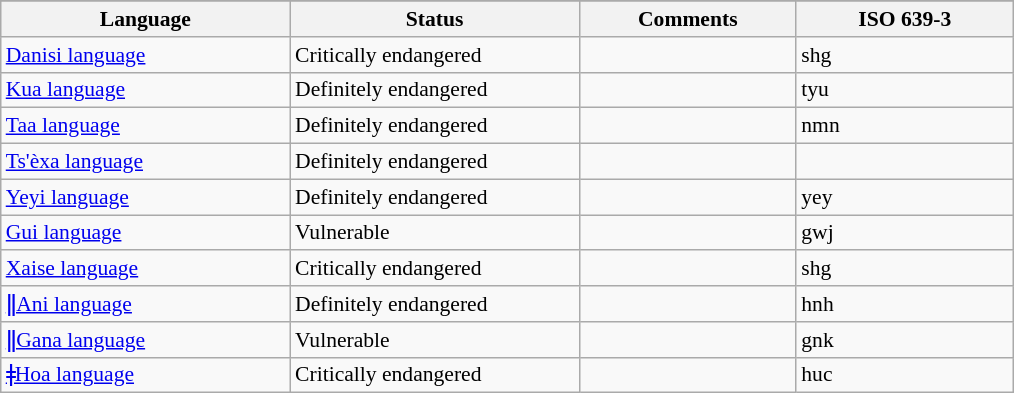<table class="wikitable" style="margin:auto; font-size:90%;">
<tr>
</tr>
<tr>
<th style="width:20%;">Language</th>
<th style="width:20%;">Status</th>
<th style="width:15%;">Comments</th>
<th style="width:15%;">ISO 639-3</th>
</tr>
<tr>
<td><a href='#'>Danisi language</a></td>
<td>Critically endangered</td>
<td> </td>
<td>shg</td>
</tr>
<tr>
<td><a href='#'>Kua language</a></td>
<td>Definitely endangered</td>
<td> </td>
<td>tyu</td>
</tr>
<tr>
<td><a href='#'>Taa language</a></td>
<td>Definitely endangered</td>
<td> </td>
<td>nmn</td>
</tr>
<tr>
<td><a href='#'>Ts'èxa language</a></td>
<td>Definitely endangered</td>
<td> </td>
<td> </td>
</tr>
<tr>
<td><a href='#'>Yeyi language</a></td>
<td>Definitely endangered</td>
<td> </td>
<td>yey</td>
</tr>
<tr>
<td><a href='#'>Gui language</a></td>
<td>Vulnerable</td>
<td> </td>
<td>gwj</td>
</tr>
<tr>
<td><a href='#'>Xaise language</a></td>
<td>Critically endangered</td>
<td> </td>
<td>shg</td>
</tr>
<tr>
<td><a href='#'>ǁAni language</a></td>
<td>Definitely endangered</td>
<td> </td>
<td>hnh</td>
</tr>
<tr>
<td><a href='#'>ǁGana language</a></td>
<td>Vulnerable</td>
<td> </td>
<td>gnk</td>
</tr>
<tr>
<td><a href='#'>ǂHoa language</a></td>
<td>Critically endangered</td>
<td> </td>
<td>huc</td>
</tr>
</table>
